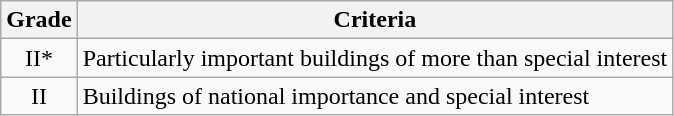<table class="wikitable">
<tr>
<th>Grade</th>
<th>Criteria</th>
</tr>
<tr>
<td align="center" >II*</td>
<td>Particularly important buildings of more than special interest</td>
</tr>
<tr>
<td align="center" >II</td>
<td>Buildings of national importance and special interest</td>
</tr>
</table>
